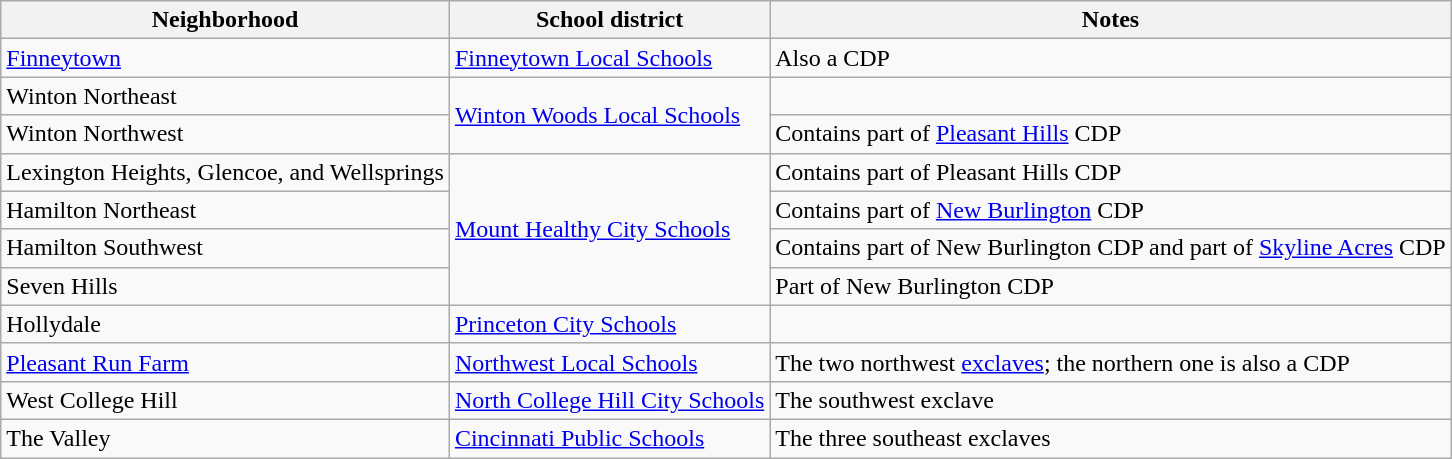<table class="wikitable">
<tr>
<th>Neighborhood</th>
<th>School district</th>
<th>Notes</th>
</tr>
<tr>
<td><a href='#'>Finneytown</a></td>
<td><a href='#'>Finneytown Local Schools</a></td>
<td>Also a CDP</td>
</tr>
<tr>
<td>Winton Northeast</td>
<td rowspan="2"><a href='#'>Winton Woods Local Schools</a></td>
<td></td>
</tr>
<tr>
<td>Winton Northwest</td>
<td>Contains part of <a href='#'>Pleasant Hills</a> CDP</td>
</tr>
<tr>
<td>Lexington Heights, Glencoe, and Wellsprings</td>
<td rowspan="4"><a href='#'>Mount Healthy City Schools</a></td>
<td>Contains part of Pleasant Hills CDP</td>
</tr>
<tr>
<td>Hamilton Northeast</td>
<td>Contains part of <a href='#'>New Burlington</a> CDP</td>
</tr>
<tr>
<td>Hamilton Southwest</td>
<td>Contains part of New Burlington CDP and part of <a href='#'>Skyline Acres</a> CDP</td>
</tr>
<tr>
<td>Seven Hills</td>
<td>Part of New Burlington CDP</td>
</tr>
<tr>
<td>Hollydale</td>
<td><a href='#'>Princeton City Schools</a></td>
<td></td>
</tr>
<tr>
<td><a href='#'>Pleasant Run Farm</a></td>
<td><a href='#'>Northwest Local Schools</a></td>
<td>The two northwest <a href='#'>exclaves</a>; the northern one is also a CDP</td>
</tr>
<tr>
<td>West College Hill</td>
<td><a href='#'>North College Hill City Schools</a></td>
<td>The southwest exclave</td>
</tr>
<tr>
<td>The Valley</td>
<td><a href='#'>Cincinnati Public Schools</a></td>
<td>The three southeast exclaves</td>
</tr>
</table>
